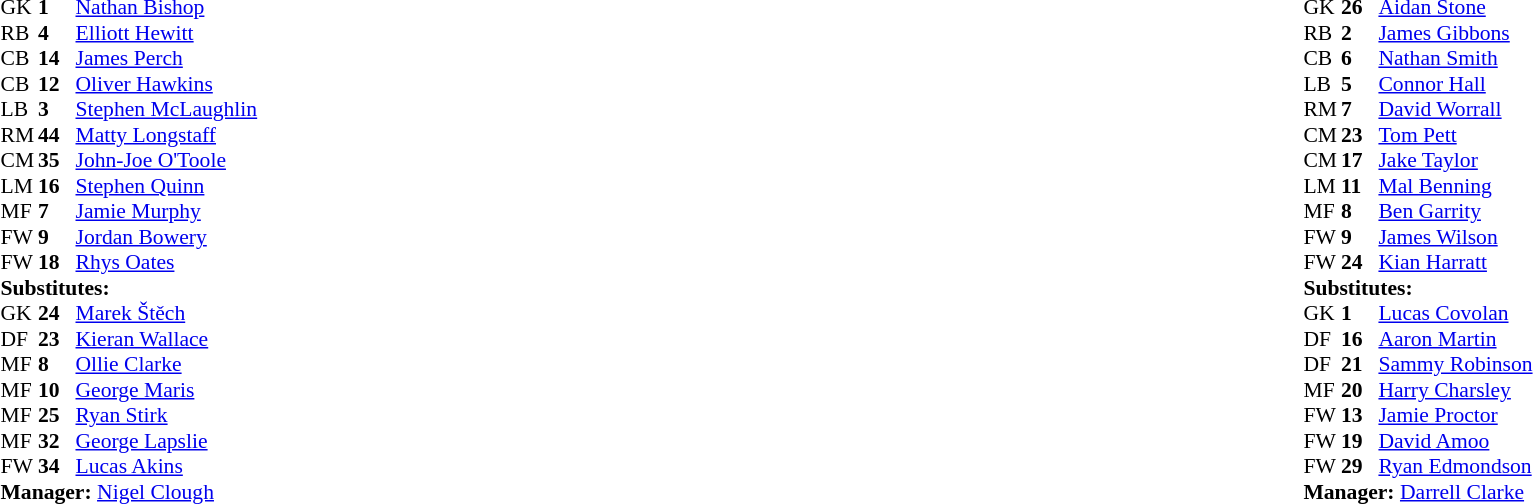<table style="width:100%">
<tr>
<td style="vertical-align:top;width=40%"><br><table cellspacing="0" cellpadding="0" style="font-size:90%;">
<tr>
<th width=25></th>
<th width=25></th>
</tr>
<tr>
<td>GK</td>
<td><strong>1</strong></td>
<td> <a href='#'>Nathan Bishop</a></td>
</tr>
<tr>
<td>RB</td>
<td><strong>4</strong></td>
<td> <a href='#'>Elliott Hewitt</a></td>
<td></td>
</tr>
<tr>
<td>CB</td>
<td><strong>14</strong></td>
<td> <a href='#'>James Perch</a></td>
<td></td>
</tr>
<tr>
<td>CB</td>
<td><strong>12</strong></td>
<td> <a href='#'>Oliver Hawkins</a></td>
<td></td>
</tr>
<tr>
<td>LB</td>
<td><strong>3</strong></td>
<td> <a href='#'>Stephen McLaughlin</a></td>
</tr>
<tr>
<td>RM</td>
<td><strong>44</strong></td>
<td> <a href='#'>Matty Longstaff</a></td>
<td></td>
</tr>
<tr>
<td>CM</td>
<td><strong>35</strong></td>
<td> <a href='#'>John-Joe O'Toole</a></td>
</tr>
<tr>
<td>LM</td>
<td><strong>16</strong></td>
<td> <a href='#'>Stephen Quinn</a></td>
<td></td>
</tr>
<tr>
<td>MF</td>
<td><strong>7</strong></td>
<td> <a href='#'>Jamie Murphy</a></td>
<td></td>
</tr>
<tr>
<td>FW</td>
<td><strong>9</strong></td>
<td> <a href='#'>Jordan Bowery</a></td>
</tr>
<tr>
<td>FW</td>
<td><strong>18</strong></td>
<td> <a href='#'>Rhys Oates</a></td>
</tr>
<tr>
<td colspan=4><strong>Substitutes:</strong></td>
</tr>
<tr>
<td>GK</td>
<td><strong>24</strong></td>
<td> <a href='#'>Marek Štěch</a></td>
</tr>
<tr>
<td>DF</td>
<td><strong>23</strong></td>
<td> <a href='#'>Kieran Wallace</a></td>
</tr>
<tr>
<td>MF</td>
<td><strong>8</strong></td>
<td> <a href='#'>Ollie Clarke</a></td>
</tr>
<tr>
<td>MF</td>
<td><strong>10</strong></td>
<td> <a href='#'>George Maris</a></td>
<td></td>
</tr>
<tr>
<td>MF</td>
<td><strong>25</strong></td>
<td> <a href='#'>Ryan Stirk</a></td>
</tr>
<tr>
<td>MF</td>
<td><strong>32</strong></td>
<td> <a href='#'>George Lapslie</a></td>
<td></td>
</tr>
<tr>
<td>FW</td>
<td><strong>34</strong></td>
<td> <a href='#'>Lucas Akins</a></td>
<td></td>
</tr>
<tr>
<td colspan=4><strong>Manager:</strong>  <a href='#'>Nigel Clough</a></td>
</tr>
<tr>
<td colspan="4"></td>
</tr>
</table>
</td>
<td valign="top"></td>
<td valign="top" width="50%"><br><table style="font-size:90%;margin:auto" cellspacing="0" cellpadding="0">
<tr>
<th width=25></th>
<th width=25></th>
</tr>
<tr>
<td>GK</td>
<td><strong>26</strong></td>
<td> <a href='#'>Aidan Stone</a></td>
</tr>
<tr>
<td>RB</td>
<td><strong>2</strong></td>
<td> <a href='#'>James Gibbons</a></td>
</tr>
<tr>
<td>CB</td>
<td><strong>6</strong></td>
<td> <a href='#'>Nathan Smith</a></td>
</tr>
<tr>
<td>LB</td>
<td><strong>5</strong></td>
<td> <a href='#'>Connor Hall</a></td>
</tr>
<tr>
<td>RM</td>
<td><strong>7</strong></td>
<td> <a href='#'>David Worrall</a></td>
<td></td>
</tr>
<tr>
<td>CM</td>
<td><strong>23</strong></td>
<td> <a href='#'>Tom Pett</a></td>
</tr>
<tr>
<td>CM</td>
<td><strong>17</strong></td>
<td> <a href='#'>Jake Taylor</a></td>
<td></td>
</tr>
<tr>
<td>LM</td>
<td><strong>11</strong></td>
<td> <a href='#'>Mal Benning</a></td>
</tr>
<tr>
<td>MF</td>
<td><strong>8</strong></td>
<td> <a href='#'>Ben Garrity</a></td>
</tr>
<tr>
<td>FW</td>
<td><strong>9</strong></td>
<td> <a href='#'>James Wilson</a></td>
</tr>
<tr>
<td>FW</td>
<td><strong>24</strong></td>
<td> <a href='#'>Kian Harratt</a></td>
<td></td>
</tr>
<tr>
<td colspan=4><strong>Substitutes:</strong></td>
</tr>
<tr>
<td>GK</td>
<td><strong>1</strong></td>
<td> <a href='#'>Lucas Covolan</a></td>
</tr>
<tr>
<td>DF</td>
<td><strong>16</strong></td>
<td> <a href='#'>Aaron Martin</a></td>
<td></td>
</tr>
<tr>
<td>DF</td>
<td><strong>21</strong></td>
<td> <a href='#'>Sammy Robinson</a></td>
</tr>
<tr>
<td>MF</td>
<td><strong>20</strong></td>
<td> <a href='#'>Harry Charsley</a></td>
<td></td>
</tr>
<tr>
<td>FW</td>
<td><strong>13</strong></td>
<td> <a href='#'>Jamie Proctor</a></td>
<td></td>
</tr>
<tr>
<td>FW</td>
<td><strong>19</strong></td>
<td> <a href='#'>David Amoo</a></td>
</tr>
<tr>
<td>FW</td>
<td><strong>29</strong></td>
<td> <a href='#'>Ryan Edmondson</a></td>
</tr>
<tr>
<td colspan=4><strong>Manager:</strong>  <a href='#'>Darrell Clarke</a></td>
</tr>
<tr>
<td colspan="4"></td>
</tr>
</table>
</td>
</tr>
</table>
